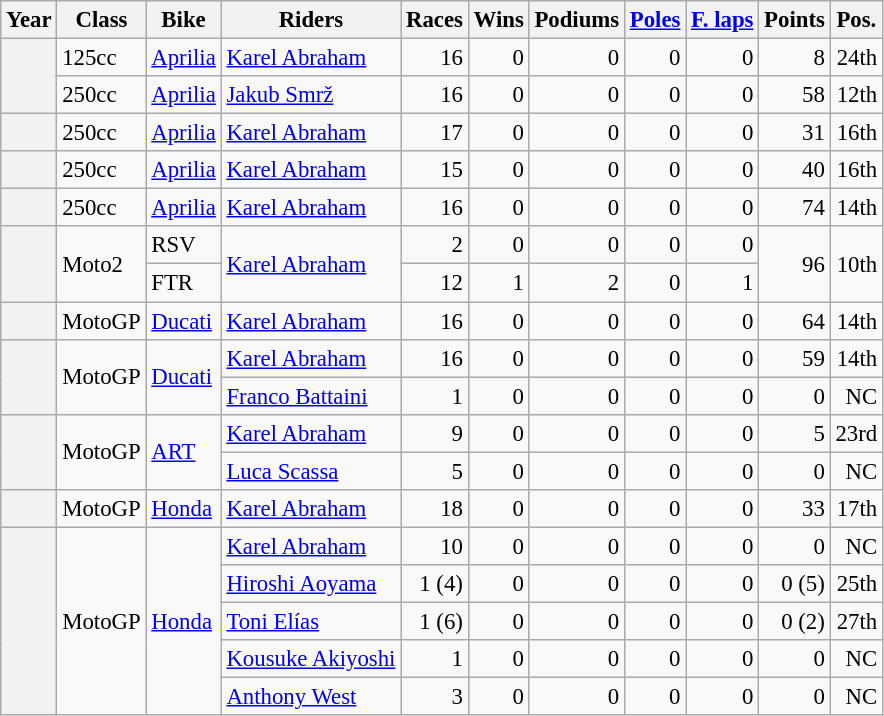<table class="wikitable" style="text-align:right; font-size:95%">
<tr>
<th scope="col">Year</th>
<th scope="col">Class</th>
<th scope="col">Bike</th>
<th scope="col">Riders</th>
<th scope="col">Races</th>
<th scope="col">Wins</th>
<th scope="col">Podiums</th>
<th scope="col"><a href='#'>Poles</a></th>
<th scope="col"><a href='#'>F. laps</a></th>
<th scope="col">Points</th>
<th scope="col">Pos.</th>
</tr>
<tr>
<th rowspan="2" scope="row"></th>
<td align="left">125cc</td>
<td align="left"><a href='#'>Aprilia</a></td>
<td align="left"> <a href='#'>Karel Abraham</a></td>
<td>16</td>
<td>0</td>
<td>0</td>
<td>0</td>
<td>0</td>
<td>8</td>
<td>24th</td>
</tr>
<tr>
<td align="left">250cc</td>
<td align="left"><a href='#'>Aprilia</a></td>
<td align="left"> <a href='#'>Jakub Smrž</a></td>
<td>16</td>
<td>0</td>
<td>0</td>
<td>0</td>
<td>0</td>
<td>58</td>
<td>12th</td>
</tr>
<tr>
<th scope="row"></th>
<td align="left">250cc</td>
<td align="left"><a href='#'>Aprilia</a></td>
<td align="left"> <a href='#'>Karel Abraham</a></td>
<td>17</td>
<td>0</td>
<td>0</td>
<td>0</td>
<td>0</td>
<td>31</td>
<td>16th</td>
</tr>
<tr>
<th scope="row"></th>
<td align="left">250cc</td>
<td align="left"><a href='#'>Aprilia</a></td>
<td align="left"> <a href='#'>Karel Abraham</a></td>
<td>15</td>
<td>0</td>
<td>0</td>
<td>0</td>
<td>0</td>
<td>40</td>
<td>16th</td>
</tr>
<tr>
<th scope="row"></th>
<td align="left">250cc</td>
<td align="left"><a href='#'>Aprilia</a></td>
<td align="left"> <a href='#'>Karel Abraham</a></td>
<td>16</td>
<td>0</td>
<td>0</td>
<td>0</td>
<td>0</td>
<td>74</td>
<td>14th</td>
</tr>
<tr>
<th rowspan="2" scope="row"></th>
<td rowspan="2" align="left">Moto2</td>
<td align="left">RSV</td>
<td rowspan="2" align="left"> <a href='#'>Karel Abraham</a></td>
<td>2</td>
<td>0</td>
<td>0</td>
<td>0</td>
<td>0</td>
<td rowspan="2">96</td>
<td rowspan="2">10th</td>
</tr>
<tr>
<td align="left">FTR</td>
<td>12</td>
<td>1</td>
<td>2</td>
<td>0</td>
<td>1</td>
</tr>
<tr>
<th scope="row"></th>
<td align="left">MotoGP</td>
<td align="left"><a href='#'>Ducati</a></td>
<td align="left"> <a href='#'>Karel Abraham</a></td>
<td>16</td>
<td>0</td>
<td>0</td>
<td>0</td>
<td>0</td>
<td>64</td>
<td>14th</td>
</tr>
<tr>
<th rowspan="2" scope="row"></th>
<td rowspan="2" align="left">MotoGP</td>
<td rowspan="2" align="left"><a href='#'>Ducati</a></td>
<td align="left"> <a href='#'>Karel Abraham</a></td>
<td>16</td>
<td>0</td>
<td>0</td>
<td>0</td>
<td>0</td>
<td>59</td>
<td>14th</td>
</tr>
<tr>
<td align="left"> <a href='#'>Franco Battaini</a></td>
<td>1</td>
<td>0</td>
<td>0</td>
<td>0</td>
<td>0</td>
<td>0</td>
<td>NC</td>
</tr>
<tr>
<th rowspan="2" scope="row"></th>
<td rowspan="2" align="left">MotoGP</td>
<td rowspan="2" align="left"><a href='#'>ART</a></td>
<td align="left"> <a href='#'>Karel Abraham</a></td>
<td>9</td>
<td>0</td>
<td>0</td>
<td>0</td>
<td>0</td>
<td>5</td>
<td>23rd</td>
</tr>
<tr>
<td align="left"> <a href='#'>Luca Scassa</a></td>
<td>5</td>
<td>0</td>
<td>0</td>
<td>0</td>
<td>0</td>
<td>0</td>
<td>NC</td>
</tr>
<tr>
<th scope="row"></th>
<td align="left">MotoGP</td>
<td align="left"><a href='#'>Honda</a></td>
<td align="left"> <a href='#'>Karel Abraham</a></td>
<td>18</td>
<td>0</td>
<td>0</td>
<td>0</td>
<td>0</td>
<td>33</td>
<td>17th</td>
</tr>
<tr>
<th scope="row" rowspan=5></th>
<td align="left" rowspan=5>MotoGP</td>
<td align="left" rowspan=5><a href='#'>Honda</a></td>
<td align="left"> <a href='#'>Karel Abraham</a></td>
<td>10</td>
<td>0</td>
<td>0</td>
<td>0</td>
<td>0</td>
<td>0</td>
<td>NC</td>
</tr>
<tr>
<td align="left"> <a href='#'>Hiroshi Aoyama</a></td>
<td>1 (4)</td>
<td>0</td>
<td>0</td>
<td>0</td>
<td>0</td>
<td>0 (5)</td>
<td>25th</td>
</tr>
<tr>
<td align="left"> <a href='#'>Toni Elías</a></td>
<td>1 (6)</td>
<td>0</td>
<td>0</td>
<td>0</td>
<td>0</td>
<td>0 (2)</td>
<td>27th</td>
</tr>
<tr>
<td align="left"> <a href='#'>Kousuke Akiyoshi</a></td>
<td>1</td>
<td>0</td>
<td>0</td>
<td>0</td>
<td>0</td>
<td>0</td>
<td>NC</td>
</tr>
<tr>
<td align="left"> <a href='#'>Anthony West</a></td>
<td>3</td>
<td>0</td>
<td>0</td>
<td>0</td>
<td>0</td>
<td>0</td>
<td>NC</td>
</tr>
</table>
